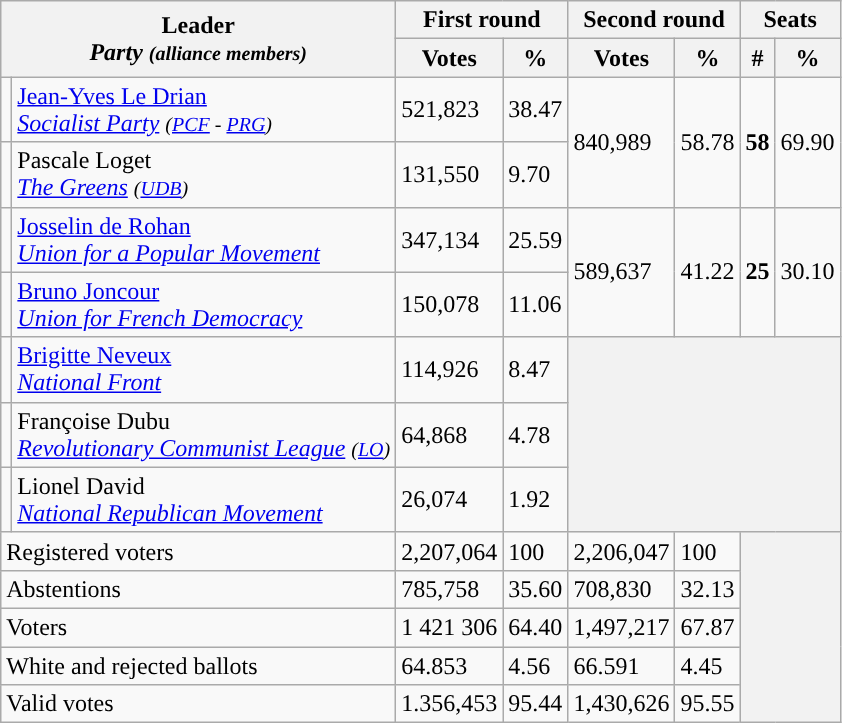<table class="wikitable">
<tr>
<th colspan="2" rowspan="2">Leader<br><em>Party <small>(alliance members)</small></em></th>
<th colspan="2">First round</th>
<th colspan="2">Second round</th>
<th colspan="2">Seats</th>
</tr>
<tr>
<th>Votes</th>
<th>%</th>
<th>Votes</th>
<th>%</th>
<th>#</th>
<th>%</th>
</tr>
<tr>
<td style="background:"></td>
<td><a href='#'>Jean-Yves Le Drian</a><br><a href='#'><em>Socialist Party</em></a> <em><small>(<a href='#'>PCF</a> - <a href='#'>PRG</a>)</small></em></td>
<td>521,823</td>
<td>38.47</td>
<td rowspan="2">840,989</td>
<td rowspan="2">58.78</td>
<td rowspan="2"><strong>58</strong></td>
<td rowspan="2">69.90</td>
</tr>
<tr>
<td style="background:"></td>
<td>Pascale Loget<br><em><a href='#'>The Greens</a> <small>(<a href='#'>UDB</a>)</small></em></td>
<td>131,550</td>
<td>9.70</td>
</tr>
<tr>
<td style="background:"></td>
<td><a href='#'>Josselin de Rohan</a><br><em><a href='#'>Union for a Popular Movement</a></em></td>
<td>347,134</td>
<td>25.59</td>
<td rowspan="2">589,637</td>
<td rowspan="2">41.22</td>
<td rowspan="2"><strong>25</strong></td>
<td rowspan="2">30.10</td>
</tr>
<tr>
<td style="background:"></td>
<td><a href='#'>Bruno Joncour</a><br><em><a href='#'>Union for French Democracy</a></em></td>
<td>150,078</td>
<td>11.06</td>
</tr>
<tr>
<td style="background:"></td>
<td><a href='#'>Brigitte Neveux</a><br><em><a href='#'>National Front</a></em></td>
<td>114,926</td>
<td>8.47</td>
<th colspan="4" rowspan="3"></th>
</tr>
<tr>
<td style="background:"></td>
<td>Françoise Dubu<br><em><a href='#'>Revolutionary Communist League</a> <small>(<a href='#'>LO</a>)</small></em></td>
<td>64,868</td>
<td>4.78</td>
</tr>
<tr>
<td style="background:"></td>
<td>Lionel David<br><em><a href='#'>National Republican Movement</a></em></td>
<td>26,074</td>
<td>1.92</td>
</tr>
<tr>
<td colspan="2">Registered voters</td>
<td>2,207,064</td>
<td>100</td>
<td>2,206,047</td>
<td>100</td>
<th colspan="2" rowspan="5"></th>
</tr>
<tr>
<td colspan="2">Abstentions</td>
<td>785,758</td>
<td>35.60</td>
<td>708,830</td>
<td>32.13</td>
</tr>
<tr>
<td colspan="2">Voters</td>
<td>1 421 306</td>
<td>64.40</td>
<td>1,497,217</td>
<td>67.87</td>
</tr>
<tr>
<td colspan="2">White and rejected ballots</td>
<td>64.853</td>
<td>4.56</td>
<td>66.591</td>
<td>4.45</td>
</tr>
<tr>
<td colspan="2">Valid votes</td>
<td>1.356,453</td>
<td>95.44</td>
<td>1,430,626</td>
<td>95.55</td>
</tr>
</table>
